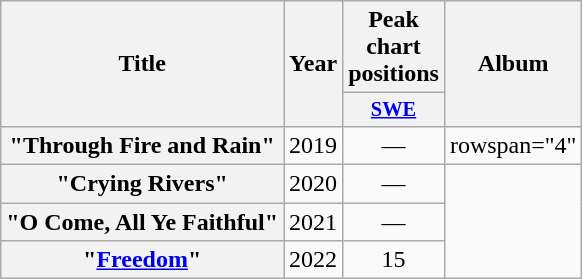<table class="wikitable plainrowheaders" style="text-align:center;">
<tr>
<th scope="col" rowspan="2">Title</th>
<th scope="col" rowspan="2">Year</th>
<th scope="col" colspan="1">Peak chart positions</th>
<th scope="col" rowspan="2">Album</th>
</tr>
<tr>
<th scope="col" style="width:3em;font-size:85%;"><a href='#'>SWE</a><br></th>
</tr>
<tr>
<th scope="row">"Through Fire and Rain"</th>
<td>2019</td>
<td>—</td>
<td>rowspan="4" </td>
</tr>
<tr>
<th scope="row">"Crying Rivers"</th>
<td>2020</td>
<td>—</td>
</tr>
<tr>
<th scope="row">"O Come, All Ye Faithful"</th>
<td>2021</td>
<td>—</td>
</tr>
<tr>
<th scope="row">"<a href='#'>Freedom</a>"</th>
<td>2022</td>
<td>15</td>
</tr>
</table>
